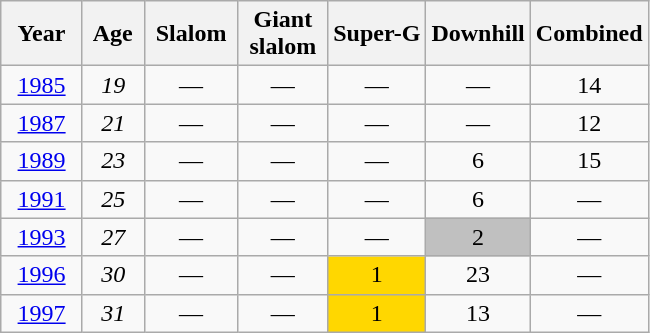<table class=wikitable style="text-align:center">
<tr>
<th>  Year  </th>
<th> Age </th>
<th> Slalom </th>
<th> Giant <br> slalom </th>
<th>Super-G</th>
<th>Downhill</th>
<th>Combined</th>
</tr>
<tr>
<td><a href='#'>1985</a></td>
<td><em>19</em></td>
<td>—</td>
<td>—</td>
<td>—</td>
<td>—</td>
<td>14</td>
</tr>
<tr>
<td><a href='#'>1987</a></td>
<td><em>21</em></td>
<td>—</td>
<td>—</td>
<td>—</td>
<td>—</td>
<td>12</td>
</tr>
<tr>
<td><a href='#'>1989</a></td>
<td><em>23</em></td>
<td>—</td>
<td>—</td>
<td>—</td>
<td>6</td>
<td>15</td>
</tr>
<tr>
<td><a href='#'>1991</a></td>
<td><em>25</em></td>
<td>—</td>
<td>—</td>
<td>—</td>
<td>6</td>
<td>—</td>
</tr>
<tr>
<td><a href='#'>1993</a></td>
<td><em>27</em></td>
<td>—</td>
<td>—</td>
<td>—</td>
<td style="background:silver;">2</td>
<td>—</td>
</tr>
<tr>
<td><a href='#'>1996</a></td>
<td><em>30</em></td>
<td>—</td>
<td>—</td>
<td style="background:gold;">1</td>
<td>23</td>
<td>—</td>
</tr>
<tr>
<td><a href='#'>1997</a></td>
<td><em>31</em></td>
<td>—</td>
<td>—</td>
<td style="background:gold;">1</td>
<td>13</td>
<td>—</td>
</tr>
</table>
